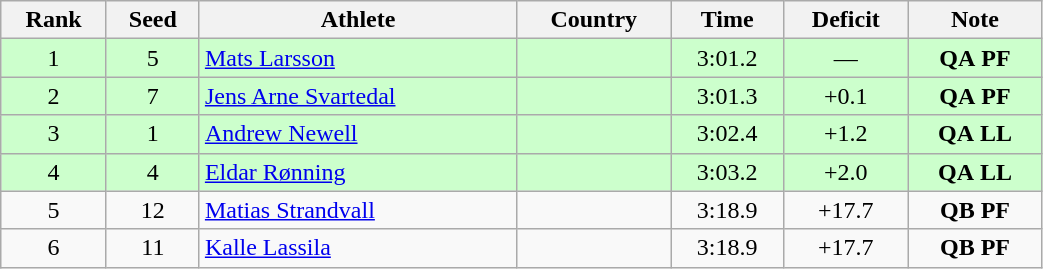<table class="wikitable sortable" style="text-align:center" width=55%>
<tr>
<th>Rank</th>
<th>Seed</th>
<th>Athlete</th>
<th>Country</th>
<th>Time</th>
<th>Deficit</th>
<th>Note</th>
</tr>
<tr bgcolor=ccffcc>
<td>1</td>
<td>5</td>
<td align=left><a href='#'>Mats Larsson</a></td>
<td align=left></td>
<td>3:01.2</td>
<td>—</td>
<td><strong>QA</strong> <strong>PF</strong></td>
</tr>
<tr bgcolor=ccffcc>
<td>2</td>
<td>7</td>
<td align=left><a href='#'>Jens Arne Svartedal</a></td>
<td align=left></td>
<td>3:01.3</td>
<td>+0.1</td>
<td><strong>QA</strong> <strong>PF</strong></td>
</tr>
<tr bgcolor=ccffcc>
<td>3</td>
<td>1</td>
<td align=left><a href='#'>Andrew Newell</a></td>
<td align=left></td>
<td>3:02.4</td>
<td>+1.2</td>
<td><strong>QA</strong> <strong>LL</strong></td>
</tr>
<tr bgcolor=ccffcc>
<td>4</td>
<td>4</td>
<td align=left><a href='#'>Eldar Rønning</a></td>
<td align=left></td>
<td>3:03.2</td>
<td>+2.0</td>
<td><strong>QA</strong> <strong>LL</strong></td>
</tr>
<tr>
<td>5</td>
<td>12</td>
<td align=left><a href='#'>Matias Strandvall</a></td>
<td align=left></td>
<td>3:18.9</td>
<td>+17.7</td>
<td><strong>QB</strong> <strong>PF</strong></td>
</tr>
<tr>
<td>6</td>
<td>11</td>
<td align=left><a href='#'>Kalle Lassila</a></td>
<td align=left></td>
<td>3:18.9</td>
<td>+17.7</td>
<td><strong>QB</strong> <strong>PF</strong></td>
</tr>
</table>
